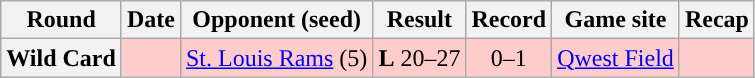<table class="wikitable" style="text-align:center">
<tr>
<th>Round</th>
<th>Date</th>
<th>Opponent (seed)</th>
<th>Result</th>
<th>Record</th>
<th>Game site</th>
<th>Recap</th>
</tr>
<tr style="background:#fcc">
<th>Wild Card</th>
<td></td>
<td><a href='#'>St. Louis Rams</a> (5)</td>
<td><strong>L</strong> 20–27</td>
<td>0–1</td>
<td><a href='#'>Qwest Field</a></td>
<td></td>
</tr>
</table>
